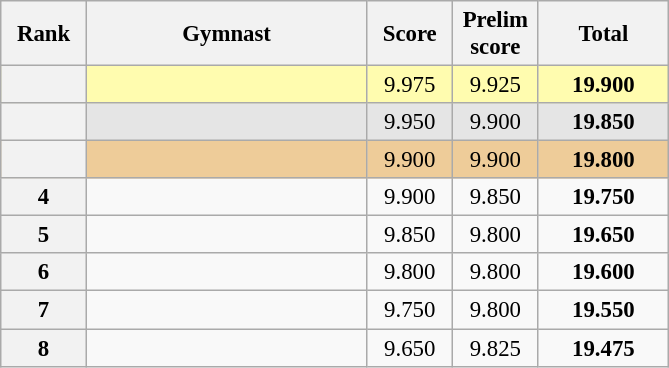<table class="wikitable sortable" style="text-align:center; font-size:95%">
<tr>
<th scope="col" style="width:50px;">Rank</th>
<th scope="col" style="width:180px;">Gymnast</th>
<th scope="col" style="width:50px;">Score</th>
<th scope="col" style="width:50px;">Prelim score</th>
<th scope="col" style="width:80px;">Total</th>
</tr>
<tr style="background:#fffcaf;">
<th scope=row style="text-align:center"></th>
<td style="text-align:left;"></td>
<td>9.975</td>
<td>9.925</td>
<td><strong>19.900</strong></td>
</tr>
<tr style="background:#e5e5e5;">
<th scope=row style="text-align:center"></th>
<td style="text-align:left;"></td>
<td>9.950</td>
<td>9.900</td>
<td><strong>19.850</strong></td>
</tr>
<tr style="background:#ec9;">
<th scope=row style="text-align:center"></th>
<td style="text-align:left;"></td>
<td>9.900</td>
<td>9.900</td>
<td><strong>19.800</strong></td>
</tr>
<tr>
<th scope=row style="text-align:center">4</th>
<td style="text-align:left;"></td>
<td>9.900</td>
<td>9.850</td>
<td><strong>19.750</strong></td>
</tr>
<tr>
<th scope=row style="text-align:center">5</th>
<td style="text-align:left;"></td>
<td>9.850</td>
<td>9.800</td>
<td><strong>19.650</strong></td>
</tr>
<tr>
<th scope=row style="text-align:center">6</th>
<td style="text-align:left;"></td>
<td>9.800</td>
<td>9.800</td>
<td><strong>19.600</strong></td>
</tr>
<tr>
<th scope=row style="text-align:center">7</th>
<td style="text-align:left;"></td>
<td>9.750</td>
<td>9.800</td>
<td><strong>19.550</strong></td>
</tr>
<tr>
<th scope=row style="text-align:center">8</th>
<td style="text-align:left;"></td>
<td>9.650</td>
<td>9.825</td>
<td><strong>19.475</strong></td>
</tr>
</table>
